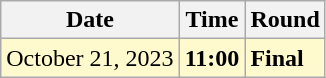<table class="wikitable">
<tr>
<th>Date</th>
<th>Time</th>
<th>Round</th>
</tr>
<tr style=background:lemonchiffon>
<td>October 21, 2023</td>
<td><strong>11:00</strong></td>
<td><strong>Final</strong></td>
</tr>
</table>
